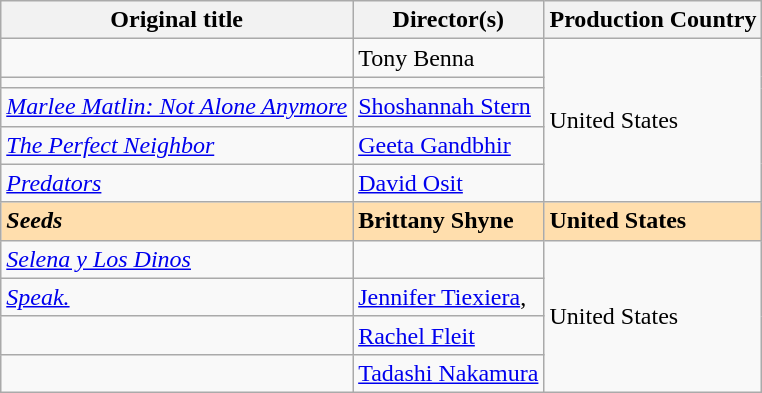<table class="wikitable plainrowheaders" style="margin-bottom:4px">
<tr>
<th scope="col">Original title</th>
<th scope="col">Director(s)</th>
<th scope="col">Production Country</th>
</tr>
<tr>
<td scope="row"></td>
<td>Tony Benna</td>
<td rowspan="5">United States</td>
</tr>
<tr>
<td scope="row"></td>
<td></td>
</tr>
<tr>
<td scope="row"><em><a href='#'>Marlee Matlin: Not Alone Anymore</a></em></td>
<td><a href='#'>Shoshannah Stern</a></td>
</tr>
<tr>
<td scope="row"><em><a href='#'>The Perfect Neighbor</a></em></td>
<td><a href='#'>Geeta Gandbhir</a></td>
</tr>
<tr>
<td scope="row"><em><a href='#'>Predators</a></em></td>
<td><a href='#'>David Osit</a></td>
</tr>
<tr style="background:#FFDEAD;">
<td scope="row"><strong><em>Seeds</em></strong></td>
<td><strong>Brittany Shyne</strong></td>
<td><strong>United States</strong></td>
</tr>
<tr>
<td scope="row"><em><a href='#'>Selena y Los Dinos</a></em></td>
<td></td>
<td rowspan="4">United States</td>
</tr>
<tr>
<td scope="row"><a href='#'><em>Speak.</em></a></td>
<td><a href='#'>Jennifer Tiexiera</a>, </td>
</tr>
<tr>
<td scope="row"></td>
<td><a href='#'>Rachel Fleit</a></td>
</tr>
<tr>
<td scope="row"></td>
<td><a href='#'>Tadashi Nakamura</a></td>
</tr>
</table>
